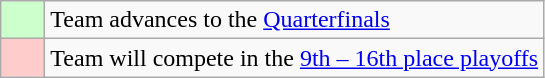<table class="wikitable">
<tr>
<td style="background: #ccffcc; width:22px;"></td>
<td>Team advances to the <a href='#'>Quarterfinals</a></td>
</tr>
<tr>
<td style="background: #ffcccc;"></td>
<td>Team will compete in the <a href='#'>9th – 16th place playoffs</a></td>
</tr>
</table>
